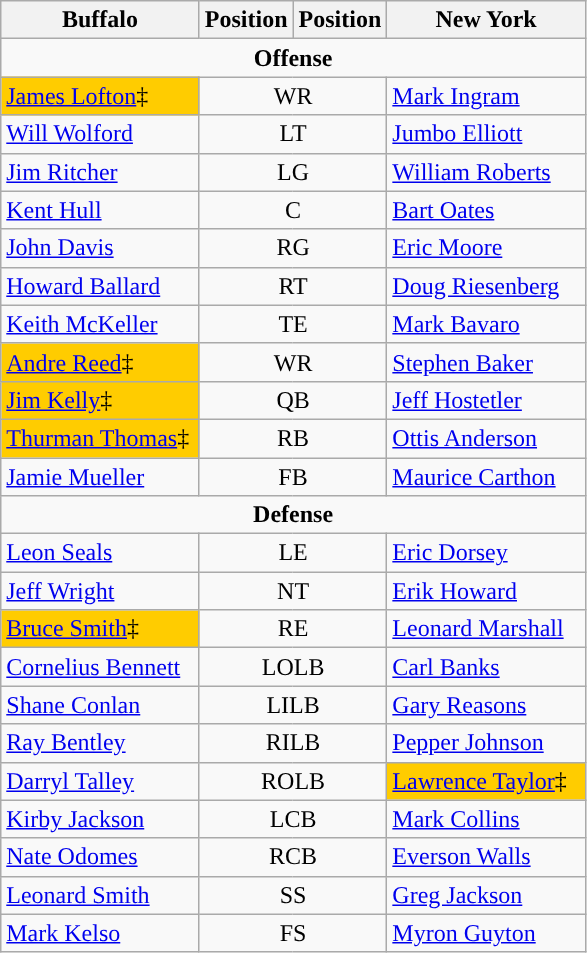<table class="wikitable">
<tr>
<th width="125px">Buffalo</th>
<th>Position</th>
<th>Position</th>
<th width="125px">New York</th>
</tr>
<tr>
<td colspan="4" style="text-align:center"><strong>Offense</strong></td>
</tr>
<tr>
<td bgcolor="#FFCC00"><a href='#'>James Lofton</a>‡</td>
<td colspan="2" style="text-align:center">WR</td>
<td><a href='#'>Mark Ingram</a></td>
</tr>
<tr>
<td><a href='#'>Will Wolford</a></td>
<td colspan="2" style="text-align:center">LT</td>
<td><a href='#'>Jumbo Elliott</a></td>
</tr>
<tr>
<td><a href='#'>Jim Ritcher</a></td>
<td colspan="2" style="text-align:center">LG</td>
<td><a href='#'>William Roberts</a></td>
</tr>
<tr>
<td><a href='#'>Kent Hull</a></td>
<td colspan="2" style="text-align:center">C</td>
<td><a href='#'>Bart Oates</a></td>
</tr>
<tr>
<td><a href='#'>John Davis</a></td>
<td colspan="2" style="text-align:center">RG</td>
<td><a href='#'>Eric Moore</a></td>
</tr>
<tr>
<td><a href='#'>Howard Ballard</a></td>
<td colspan="2" style="text-align:center">RT</td>
<td><a href='#'>Doug Riesenberg</a></td>
</tr>
<tr>
<td><a href='#'>Keith McKeller</a></td>
<td colspan="2" style="text-align:center">TE</td>
<td><a href='#'>Mark Bavaro</a></td>
</tr>
<tr>
<td bgcolor="#FFCC00"><a href='#'>Andre Reed</a>‡</td>
<td colspan="2" style="text-align:center">WR</td>
<td><a href='#'>Stephen Baker</a></td>
</tr>
<tr>
<td bgcolor="#FFCC00"><a href='#'>Jim Kelly</a>‡</td>
<td colspan="2" style="text-align:center">QB</td>
<td><a href='#'>Jeff Hostetler</a></td>
</tr>
<tr>
<td bgcolor="#FFCC00"><a href='#'>Thurman Thomas</a>‡</td>
<td colspan="2" style="text-align:center">RB</td>
<td><a href='#'>Ottis Anderson</a></td>
</tr>
<tr>
<td><a href='#'>Jamie Mueller</a></td>
<td colspan="2" style="text-align:center">FB</td>
<td><a href='#'>Maurice Carthon</a></td>
</tr>
<tr>
<td colspan="4" style="text-align:center"><strong>Defense</strong></td>
</tr>
<tr>
<td><a href='#'>Leon Seals</a></td>
<td colspan="2" style="text-align:center">LE</td>
<td><a href='#'>Eric Dorsey</a></td>
</tr>
<tr>
<td><a href='#'>Jeff Wright</a></td>
<td colspan="2" style="text-align:center">NT</td>
<td><a href='#'>Erik Howard</a></td>
</tr>
<tr>
<td bgcolor="#FFCC00"><a href='#'>Bruce Smith</a>‡</td>
<td colspan="2" style="text-align:center">RE</td>
<td><a href='#'>Leonard Marshall</a></td>
</tr>
<tr>
<td><a href='#'>Cornelius Bennett</a></td>
<td colspan="2" style="text-align:center">LOLB</td>
<td><a href='#'>Carl Banks</a></td>
</tr>
<tr>
<td><a href='#'>Shane Conlan</a></td>
<td colspan="2" style="text-align:center">LILB</td>
<td><a href='#'>Gary Reasons</a></td>
</tr>
<tr>
<td><a href='#'>Ray Bentley</a></td>
<td colspan="2" style="text-align:center">RILB</td>
<td><a href='#'>Pepper Johnson</a></td>
</tr>
<tr>
<td><a href='#'>Darryl Talley</a></td>
<td colspan="2" style="text-align:center">ROLB</td>
<td bgcolor="#FFCC00"><a href='#'>Lawrence Taylor</a>‡</td>
</tr>
<tr>
<td><a href='#'>Kirby Jackson</a></td>
<td colspan="2" style="text-align:center">LCB</td>
<td><a href='#'>Mark Collins</a></td>
</tr>
<tr>
<td><a href='#'>Nate Odomes</a></td>
<td colspan="2" style="text-align:center">RCB</td>
<td><a href='#'>Everson Walls</a></td>
</tr>
<tr>
<td><a href='#'>Leonard Smith</a></td>
<td colspan="2" style="text-align:center">SS</td>
<td><a href='#'>Greg Jackson</a></td>
</tr>
<tr>
<td><a href='#'>Mark Kelso</a></td>
<td colspan="2" style="text-align:center">FS</td>
<td><a href='#'>Myron Guyton</a></td>
</tr>
</table>
